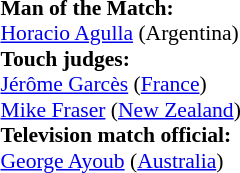<table width=100% style="font-size: 90%">
<tr>
<td><br><strong>Man of the Match:</strong>
<br><a href='#'>Horacio Agulla</a> (Argentina)<br><strong>Touch judges:</strong>
<br><a href='#'>Jérôme Garcès</a> (<a href='#'>France</a>)
<br><a href='#'>Mike Fraser</a> (<a href='#'>New Zealand</a>)
<br><strong>Television match official:</strong>
<br><a href='#'>George Ayoub</a> (<a href='#'>Australia</a>)</td>
</tr>
</table>
